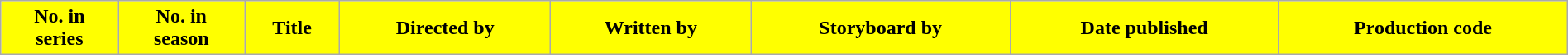<table class="wikitable plainrowheaders" style="width: 100%">
<tr>
<th style="background: #ffff00; color: black;">No. in<br>series</th>
<th style="background: #ffff00; color: black;">No. in<br>season</th>
<th style="background: #ffff00; color: black;">Title</th>
<th style="background: #ffff00; color: black;">Directed by</th>
<th style="background: #ffff00; color: black;">Written by</th>
<th style="background: #ffff00; color: black;">Storyboard by</th>
<th style="background: #ffff00; color: black;">Date published</th>
<th style="background: #ffff00; color: black;">Production code<br>


















































</th>
</tr>
</table>
